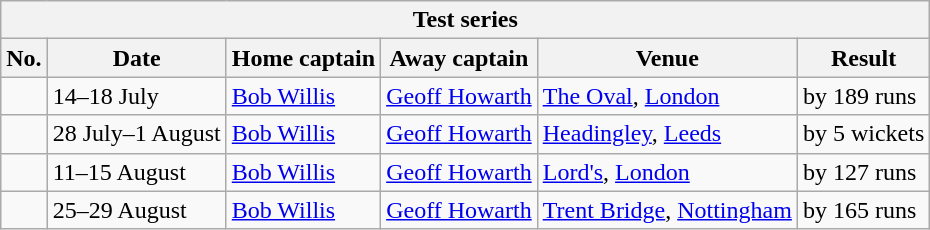<table class="wikitable">
<tr>
<th colspan="9">Test series</th>
</tr>
<tr>
<th>No.</th>
<th>Date</th>
<th>Home captain</th>
<th>Away captain</th>
<th>Venue</th>
<th>Result</th>
</tr>
<tr>
<td></td>
<td>14–18 July</td>
<td><a href='#'>Bob Willis</a></td>
<td><a href='#'>Geoff Howarth</a></td>
<td><a href='#'>The Oval</a>, <a href='#'>London</a></td>
<td> by 189 runs</td>
</tr>
<tr>
<td></td>
<td>28 July–1 August</td>
<td><a href='#'>Bob Willis</a></td>
<td><a href='#'>Geoff Howarth</a></td>
<td><a href='#'>Headingley</a>, <a href='#'>Leeds</a></td>
<td> by 5 wickets</td>
</tr>
<tr>
<td></td>
<td>11–15 August</td>
<td><a href='#'>Bob Willis</a></td>
<td><a href='#'>Geoff Howarth</a></td>
<td><a href='#'>Lord's</a>, <a href='#'>London</a></td>
<td> by 127 runs</td>
</tr>
<tr>
<td></td>
<td>25–29 August</td>
<td><a href='#'>Bob Willis</a></td>
<td><a href='#'>Geoff Howarth</a></td>
<td><a href='#'>Trent Bridge</a>, <a href='#'>Nottingham</a></td>
<td> by 165 runs</td>
</tr>
</table>
